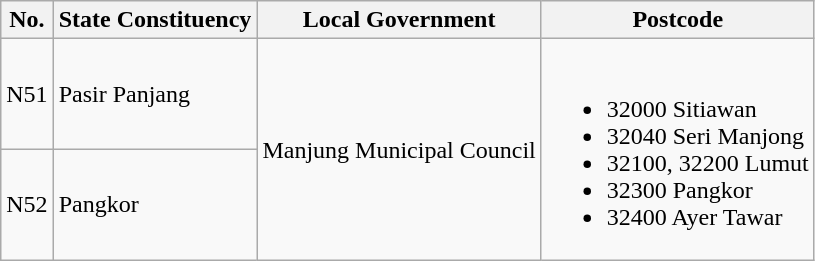<table class="wikitable">
<tr>
<th>No.</th>
<th>State Constituency</th>
<th>Local Government</th>
<th>Postcode</th>
</tr>
<tr>
<td>N51</td>
<td>Pasir Panjang</td>
<td rowspan="2">Manjung Municipal Council</td>
<td rowspan="2"><br><ul><li>32000 Sitiawan</li><li>32040 Seri Manjong</li><li>32100, 32200 Lumut</li><li>32300 Pangkor</li><li>32400 Ayer Tawar</li></ul></td>
</tr>
<tr>
<td>N52</td>
<td>Pangkor</td>
</tr>
</table>
